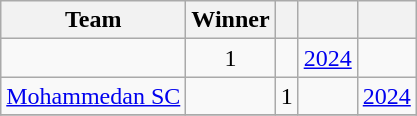<table class="wikitable">
<tr>
<th>Team</th>
<th>Winner</th>
<th></th>
<th></th>
<th></th>
</tr>
<tr>
<td></td>
<td align=center>1</td>
<td></td>
<td align=center><a href='#'>2024</a></td>
<td></td>
</tr>
<tr>
<td><a href='#'>Mohammedan SC</a></td>
<td></td>
<td align=center>1</td>
<td></td>
<td align=center><a href='#'>2024</a></td>
</tr>
<tr>
</tr>
</table>
